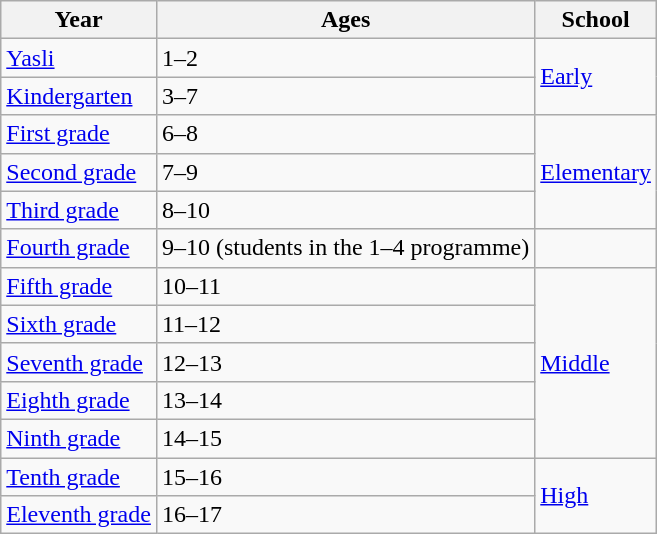<table class="wikitable">
<tr>
<th>Year</th>
<th>Ages</th>
<th>School</th>
</tr>
<tr>
<td><a href='#'>Yasli</a></td>
<td>1–2</td>
<td rowspan=2><a href='#'>Early</a></td>
</tr>
<tr>
<td><a href='#'>Kindergarten</a></td>
<td>3–7</td>
</tr>
<tr>
<td><a href='#'>First grade</a></td>
<td>6–8</td>
<td rowspan=3><a href='#'>Elementary</a></td>
</tr>
<tr>
<td><a href='#'>Second grade</a></td>
<td>7–9</td>
</tr>
<tr>
<td><a href='#'>Third grade</a></td>
<td>8–10</td>
</tr>
<tr>
<td><a href='#'>Fourth grade</a></td>
<td>9–10 (students in the 1–4 programme)</td>
<td></td>
</tr>
<tr>
<td><a href='#'>Fifth grade</a></td>
<td>10–11</td>
<td rowspan=5><a href='#'>Middle</a></td>
</tr>
<tr>
<td><a href='#'>Sixth grade</a></td>
<td>11–12</td>
</tr>
<tr>
<td><a href='#'>Seventh grade</a></td>
<td>12–13</td>
</tr>
<tr>
<td><a href='#'>Eighth grade</a></td>
<td>13–14</td>
</tr>
<tr>
<td><a href='#'>Ninth grade</a></td>
<td>14–15</td>
</tr>
<tr>
<td><a href='#'>Tenth grade</a></td>
<td>15–16</td>
<td rowspan=2><a href='#'>High</a></td>
</tr>
<tr>
<td><a href='#'>Eleventh grade</a></td>
<td>16–17</td>
</tr>
</table>
